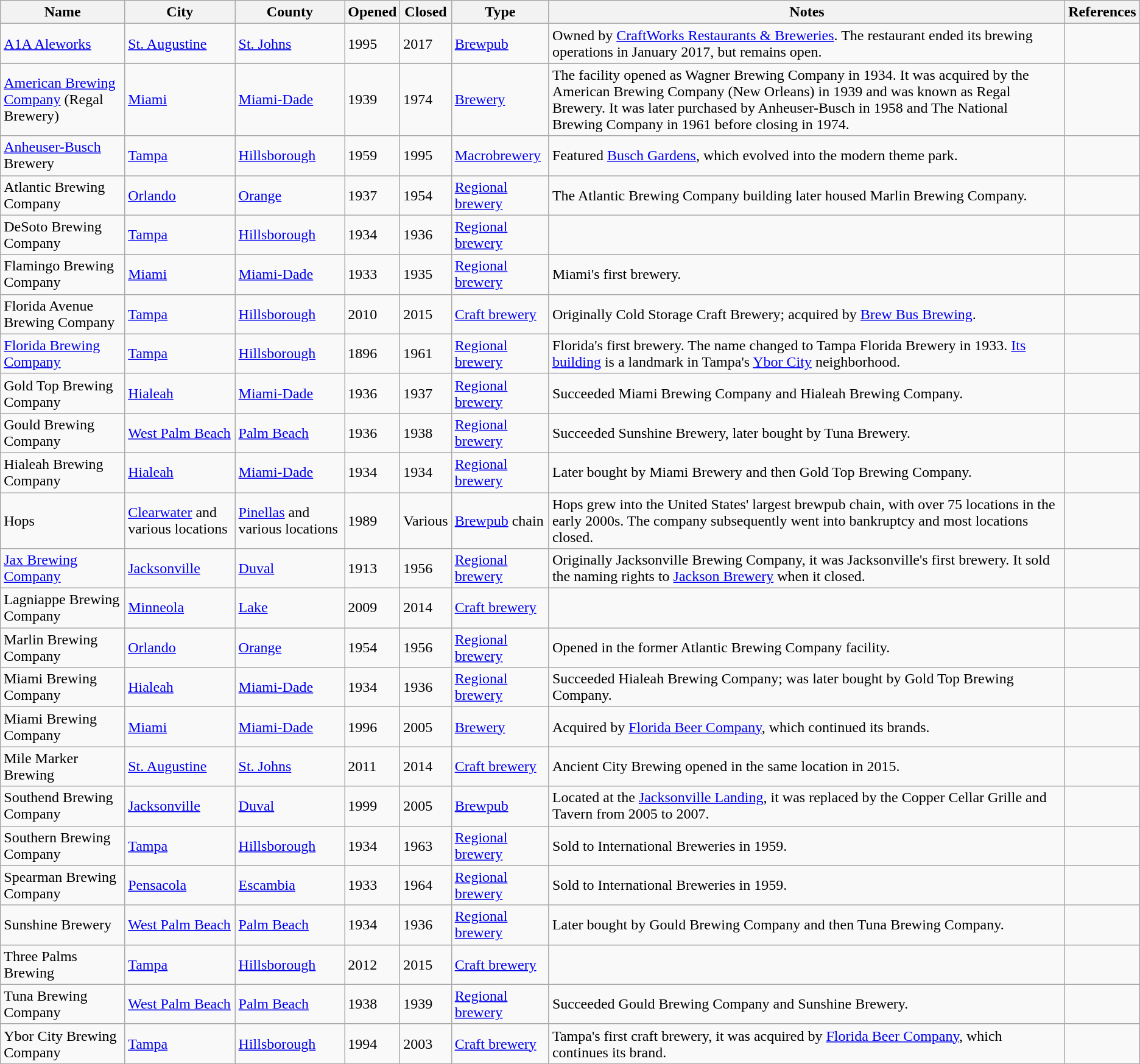<table class="wikitable sortable">
<tr>
<th>Name</th>
<th>City</th>
<th>County</th>
<th>Opened</th>
<th>Closed</th>
<th>Type</th>
<th class="unsortable">Notes</th>
<th class="unsortable">References</th>
</tr>
<tr>
<td><a href='#'>A1A Aleworks</a></td>
<td><a href='#'>St. Augustine</a></td>
<td><a href='#'>St. Johns</a></td>
<td>1995</td>
<td>2017</td>
<td><a href='#'>Brewpub</a></td>
<td>Owned by <a href='#'>CraftWorks Restaurants & Breweries</a>. The restaurant ended its brewing operations in January 2017, but remains open.</td>
<td></td>
</tr>
<tr>
<td><a href='#'>American Brewing Company</a> (Regal Brewery)</td>
<td><a href='#'>Miami</a></td>
<td><a href='#'>Miami-Dade</a></td>
<td>1939</td>
<td>1974</td>
<td><a href='#'>Brewery</a></td>
<td>The facility opened as Wagner Brewing Company in 1934. It was acquired by the American Brewing Company (New Orleans) in 1939 and was known as Regal Brewery. It was later purchased by Anheuser-Busch in 1958 and The National Brewing Company in 1961 before closing in 1974.</td>
<td></td>
</tr>
<tr>
<td><a href='#'>Anheuser-Busch</a> Brewery</td>
<td><a href='#'>Tampa</a></td>
<td><a href='#'>Hillsborough</a></td>
<td>1959</td>
<td>1995</td>
<td><a href='#'>Macrobrewery</a></td>
<td>Featured <a href='#'>Busch Gardens</a>, which evolved into the modern theme park.</td>
<td></td>
</tr>
<tr>
<td>Atlantic Brewing Company</td>
<td><a href='#'>Orlando</a></td>
<td><a href='#'>Orange</a></td>
<td>1937</td>
<td>1954</td>
<td><a href='#'>Regional brewery</a></td>
<td>The Atlantic Brewing Company building later housed Marlin Brewing Company.</td>
<td></td>
</tr>
<tr>
<td>DeSoto Brewing Company</td>
<td><a href='#'>Tampa</a></td>
<td><a href='#'>Hillsborough</a></td>
<td>1934</td>
<td>1936</td>
<td><a href='#'>Regional brewery</a></td>
<td></td>
<td></td>
</tr>
<tr>
<td>Flamingo Brewing Company</td>
<td><a href='#'>Miami</a></td>
<td><a href='#'>Miami-Dade</a></td>
<td>1933</td>
<td>1935</td>
<td><a href='#'>Regional brewery</a></td>
<td>Miami's first brewery.</td>
<td></td>
</tr>
<tr>
<td>Florida Avenue Brewing Company</td>
<td><a href='#'>Tampa</a></td>
<td><a href='#'>Hillsborough</a></td>
<td>2010</td>
<td>2015</td>
<td><a href='#'>Craft brewery</a></td>
<td>Originally Cold Storage Craft Brewery; acquired by <a href='#'>Brew Bus Brewing</a>.</td>
<td></td>
</tr>
<tr>
<td><a href='#'>Florida Brewing Company</a></td>
<td><a href='#'>Tampa</a></td>
<td><a href='#'>Hillsborough</a></td>
<td>1896</td>
<td>1961</td>
<td><a href='#'>Regional brewery</a></td>
<td>Florida's first brewery. The name changed to Tampa Florida Brewery in 1933. <a href='#'>Its building</a> is a landmark in Tampa's <a href='#'>Ybor City</a> neighborhood.</td>
<td></td>
</tr>
<tr>
<td>Gold Top Brewing Company</td>
<td><a href='#'>Hialeah</a></td>
<td><a href='#'>Miami-Dade</a></td>
<td>1936</td>
<td>1937</td>
<td><a href='#'>Regional brewery</a></td>
<td>Succeeded Miami Brewing Company and Hialeah Brewing Company.</td>
<td></td>
</tr>
<tr>
<td>Gould Brewing Company</td>
<td><a href='#'>West Palm Beach</a></td>
<td><a href='#'>Palm Beach</a></td>
<td>1936</td>
<td>1938</td>
<td><a href='#'>Regional brewery</a></td>
<td>Succeeded Sunshine Brewery, later bought by Tuna Brewery.</td>
<td></td>
</tr>
<tr>
<td>Hialeah Brewing Company</td>
<td><a href='#'>Hialeah</a></td>
<td><a href='#'>Miami-Dade</a></td>
<td>1934</td>
<td>1934</td>
<td><a href='#'>Regional brewery</a></td>
<td>Later bought by Miami Brewery and then Gold Top Brewing Company.</td>
<td></td>
</tr>
<tr>
<td>Hops</td>
<td><a href='#'>Clearwater</a> and various locations</td>
<td><a href='#'>Pinellas</a> and various locations</td>
<td>1989</td>
<td>Various</td>
<td><a href='#'>Brewpub</a> chain</td>
<td>Hops grew into the United States' largest brewpub chain, with over 75 locations in the early 2000s. The company subsequently went into bankruptcy and most locations closed.</td>
<td></td>
</tr>
<tr>
<td><a href='#'>Jax Brewing Company</a></td>
<td><a href='#'>Jacksonville</a></td>
<td><a href='#'>Duval</a></td>
<td>1913</td>
<td>1956</td>
<td><a href='#'>Regional brewery</a></td>
<td>Originally Jacksonville Brewing Company, it was Jacksonville's first brewery. It sold the naming rights to <a href='#'>Jackson Brewery</a> when it closed.</td>
<td></td>
</tr>
<tr>
<td>Lagniappe Brewing Company</td>
<td><a href='#'>Minneola</a></td>
<td><a href='#'>Lake</a></td>
<td>2009</td>
<td>2014</td>
<td><a href='#'>Craft brewery</a></td>
<td></td>
<td></td>
</tr>
<tr>
<td>Marlin Brewing Company</td>
<td><a href='#'>Orlando</a></td>
<td><a href='#'>Orange</a></td>
<td>1954</td>
<td>1956</td>
<td><a href='#'>Regional brewery</a></td>
<td>Opened in the former Atlantic Brewing Company facility.</td>
<td></td>
</tr>
<tr>
<td>Miami Brewing Company</td>
<td><a href='#'>Hialeah</a></td>
<td><a href='#'>Miami-Dade</a></td>
<td>1934</td>
<td>1936</td>
<td><a href='#'>Regional brewery</a></td>
<td>Succeeded Hialeah Brewing Company; was later bought by Gold Top Brewing Company.</td>
<td></td>
</tr>
<tr>
<td>Miami Brewing Company</td>
<td><a href='#'>Miami</a></td>
<td><a href='#'>Miami-Dade</a></td>
<td>1996</td>
<td>2005</td>
<td><a href='#'>Brewery</a></td>
<td>Acquired by <a href='#'>Florida Beer Company</a>, which continued its brands.</td>
<td></td>
</tr>
<tr>
<td>Mile Marker Brewing</td>
<td><a href='#'>St. Augustine</a></td>
<td><a href='#'>St. Johns</a></td>
<td>2011</td>
<td>2014</td>
<td><a href='#'>Craft brewery</a></td>
<td>Ancient City Brewing opened in the same location in 2015.</td>
<td></td>
</tr>
<tr>
<td>Southend Brewing Company</td>
<td><a href='#'>Jacksonville</a></td>
<td><a href='#'>Duval</a></td>
<td>1999</td>
<td>2005</td>
<td><a href='#'>Brewpub</a></td>
<td>Located at the <a href='#'>Jacksonville Landing</a>, it was replaced by the Copper Cellar Grille and Tavern from 2005 to 2007.</td>
<td></td>
</tr>
<tr>
<td>Southern Brewing Company</td>
<td><a href='#'>Tampa</a></td>
<td><a href='#'>Hillsborough</a></td>
<td>1934</td>
<td>1963</td>
<td><a href='#'>Regional brewery</a></td>
<td>Sold to International Breweries in 1959.</td>
<td></td>
</tr>
<tr>
<td>Spearman Brewing Company</td>
<td><a href='#'>Pensacola</a></td>
<td><a href='#'>Escambia</a></td>
<td>1933</td>
<td>1964</td>
<td><a href='#'>Regional brewery</a></td>
<td>Sold to International Breweries in 1959.</td>
<td></td>
</tr>
<tr>
<td>Sunshine Brewery</td>
<td><a href='#'>West Palm Beach</a></td>
<td><a href='#'>Palm Beach</a></td>
<td>1934</td>
<td>1936</td>
<td><a href='#'>Regional brewery</a></td>
<td>Later bought by Gould Brewing Company and then Tuna Brewing Company.</td>
<td></td>
</tr>
<tr>
<td>Three Palms Brewing</td>
<td><a href='#'>Tampa</a></td>
<td><a href='#'>Hillsborough</a></td>
<td>2012</td>
<td>2015</td>
<td><a href='#'>Craft brewery</a></td>
<td></td>
<td></td>
</tr>
<tr>
<td>Tuna Brewing Company</td>
<td><a href='#'>West Palm Beach</a></td>
<td><a href='#'>Palm Beach</a></td>
<td>1938</td>
<td>1939</td>
<td><a href='#'>Regional brewery</a></td>
<td>Succeeded Gould Brewing Company and Sunshine Brewery.</td>
<td></td>
</tr>
<tr>
<td>Ybor City Brewing Company</td>
<td><a href='#'>Tampa</a></td>
<td><a href='#'>Hillsborough</a></td>
<td>1994</td>
<td>2003</td>
<td><a href='#'>Craft brewery</a></td>
<td>Tampa's first craft brewery, it was acquired by <a href='#'>Florida Beer Company</a>, which continues its brand.</td>
<td></td>
</tr>
</table>
